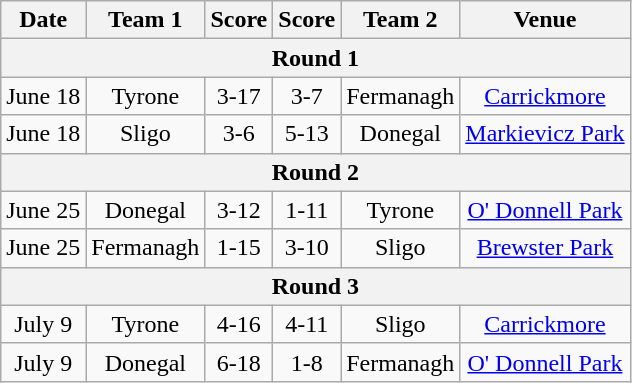<table class="wikitable">
<tr>
<th>Date</th>
<th>Team 1</th>
<th>Score</th>
<th>Score</th>
<th>Team 2</th>
<th>Venue</th>
</tr>
<tr>
<th colspan="6">Round 1</th>
</tr>
<tr align="center">
<td>June 18</td>
<td>Tyrone</td>
<td>3-17</td>
<td>3-7</td>
<td>Fermanagh</td>
<td><a href='#'>Carrickmore</a></td>
</tr>
<tr align="center">
<td>June 18</td>
<td>Sligo</td>
<td>3-6</td>
<td>5-13</td>
<td>Donegal</td>
<td><a href='#'>Markievicz Park</a></td>
</tr>
<tr>
<th colspan="6">Round 2</th>
</tr>
<tr align="center">
<td>June 25</td>
<td>Donegal</td>
<td>3-12</td>
<td>1-11</td>
<td>Tyrone</td>
<td><a href='#'>O' Donnell Park</a></td>
</tr>
<tr align="center">
<td>June 25</td>
<td>Fermanagh</td>
<td>1-15</td>
<td>3-10</td>
<td>Sligo</td>
<td><a href='#'>Brewster Park</a></td>
</tr>
<tr>
<th colspan="6">Round 3</th>
</tr>
<tr align="center">
<td>July 9</td>
<td>Tyrone</td>
<td>4-16</td>
<td>4-11</td>
<td>Sligo</td>
<td><a href='#'>Carrickmore</a></td>
</tr>
<tr align="center">
<td>July 9</td>
<td>Donegal</td>
<td>6-18</td>
<td>1-8</td>
<td>Fermanagh</td>
<td><a href='#'>O' Donnell Park</a></td>
</tr>
</table>
